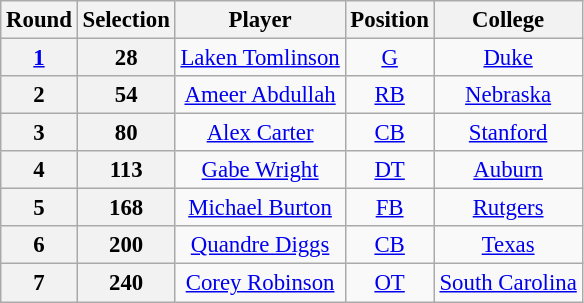<table class="wikitable" style="font-size: 95%; text-align: center;">
<tr>
<th>Round</th>
<th>Selection</th>
<th>Player</th>
<th>Position</th>
<th>College</th>
</tr>
<tr>
<th><a href='#'>1</a></th>
<th>28</th>
<td><a href='#'>Laken Tomlinson</a></td>
<td><a href='#'>G</a></td>
<td><a href='#'>Duke</a></td>
</tr>
<tr>
<th>2</th>
<th>54</th>
<td><a href='#'>Ameer Abdullah</a></td>
<td><a href='#'>RB</a></td>
<td><a href='#'>Nebraska</a></td>
</tr>
<tr>
<th>3</th>
<th>80</th>
<td><a href='#'>Alex Carter</a></td>
<td><a href='#'>CB</a></td>
<td><a href='#'>Stanford</a></td>
</tr>
<tr>
<th>4</th>
<th>113</th>
<td><a href='#'>Gabe Wright</a></td>
<td><a href='#'>DT</a></td>
<td><a href='#'>Auburn</a></td>
</tr>
<tr>
<th>5</th>
<th>168</th>
<td><a href='#'>Michael Burton</a></td>
<td><a href='#'>FB</a></td>
<td><a href='#'>Rutgers</a></td>
</tr>
<tr>
<th>6</th>
<th>200</th>
<td><a href='#'>Quandre Diggs</a></td>
<td><a href='#'>CB</a></td>
<td><a href='#'>Texas</a></td>
</tr>
<tr>
<th>7</th>
<th>240</th>
<td><a href='#'>Corey Robinson</a></td>
<td><a href='#'>OT</a></td>
<td><a href='#'>South Carolina</a></td>
</tr>
</table>
